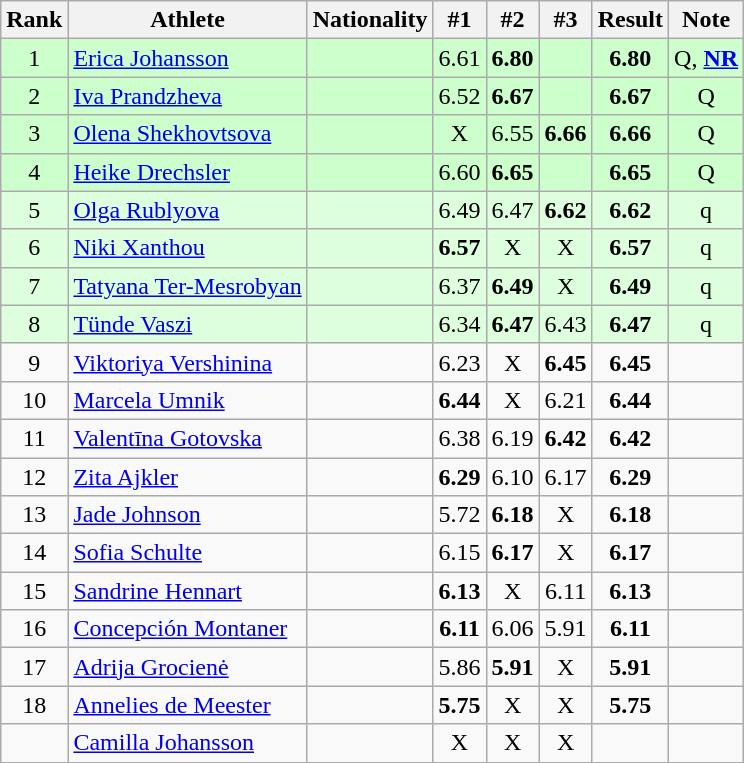<table class="wikitable sortable" style="text-align:center">
<tr>
<th>Rank</th>
<th>Athlete</th>
<th>Nationality</th>
<th>#1</th>
<th>#2</th>
<th>#3</th>
<th>Result</th>
<th>Note</th>
</tr>
<tr bgcolor=ccffcc>
<td>1</td>
<td align=left><a href='#'>Erica Johansson</a></td>
<td align=left></td>
<td>6.61</td>
<td><strong>6.80</strong></td>
<td></td>
<td><strong>6.80</strong></td>
<td>Q, <strong><a href='#'>NR</a></strong></td>
</tr>
<tr bgcolor=ccffcc>
<td>2</td>
<td align=left><a href='#'>Iva Prandzheva</a></td>
<td align=left></td>
<td>6.52</td>
<td><strong>6.67</strong></td>
<td></td>
<td><strong>6.67</strong></td>
<td>Q</td>
</tr>
<tr bgcolor=ccffcc>
<td>3</td>
<td align=left><a href='#'>Olena Shekhovtsova</a></td>
<td align=left></td>
<td>X</td>
<td>6.55</td>
<td><strong>6.66</strong></td>
<td><strong>6.66</strong></td>
<td>Q</td>
</tr>
<tr bgcolor=ccffcc>
<td>4</td>
<td align=left><a href='#'>Heike Drechsler</a></td>
<td align=left></td>
<td>6.60</td>
<td><strong>6.65</strong></td>
<td></td>
<td><strong>6.65</strong></td>
<td>Q</td>
</tr>
<tr bgcolor=ddffdd>
<td>5</td>
<td align=left><a href='#'>Olga Rublyova</a></td>
<td align=left></td>
<td>6.49</td>
<td>6.47</td>
<td><strong>6.62</strong></td>
<td><strong>6.62</strong></td>
<td>q</td>
</tr>
<tr bgcolor=ddffdd>
<td>6</td>
<td align=left><a href='#'>Niki Xanthou</a></td>
<td align=left></td>
<td><strong>6.57</strong></td>
<td>X</td>
<td>X</td>
<td><strong>6.57</strong></td>
<td>q</td>
</tr>
<tr bgcolor=ddffdd>
<td>7</td>
<td align=left><a href='#'>Tatyana Ter-Mesrobyan</a></td>
<td align=left></td>
<td>6.37</td>
<td><strong>6.49</strong></td>
<td>X</td>
<td><strong>6.49</strong></td>
<td>q</td>
</tr>
<tr bgcolor=ddffdd>
<td>8</td>
<td align=left><a href='#'>Tünde Vaszi</a></td>
<td align=left></td>
<td>6.34</td>
<td><strong>6.47</strong></td>
<td>6.43</td>
<td><strong>6.47</strong></td>
<td>q</td>
</tr>
<tr>
<td>9</td>
<td align=left><a href='#'>Viktoriya Vershinina</a></td>
<td align=left></td>
<td>6.23</td>
<td>X</td>
<td><strong>6.45</strong></td>
<td><strong>6.45</strong></td>
<td></td>
</tr>
<tr>
<td>10</td>
<td align=left><a href='#'>Marcela Umnik</a></td>
<td align=left></td>
<td><strong>6.44</strong></td>
<td>X</td>
<td>6.21</td>
<td><strong>6.44</strong></td>
<td></td>
</tr>
<tr>
<td>11</td>
<td align=left><a href='#'>Valentīna Gotovska</a></td>
<td align=left></td>
<td>6.38</td>
<td>6.19</td>
<td><strong>6.42</strong></td>
<td><strong>6.42</strong></td>
<td></td>
</tr>
<tr>
<td>12</td>
<td align=left><a href='#'>Zita Ajkler</a></td>
<td align=left></td>
<td><strong>6.29</strong></td>
<td>6.10</td>
<td>6.17</td>
<td><strong>6.29</strong></td>
<td></td>
</tr>
<tr>
<td>13</td>
<td align=left><a href='#'>Jade Johnson</a></td>
<td align=left></td>
<td>5.72</td>
<td><strong>6.18</strong></td>
<td>X</td>
<td><strong>6.18</strong></td>
<td></td>
</tr>
<tr>
<td>14</td>
<td align=left><a href='#'>Sofia Schulte</a></td>
<td align=left></td>
<td>6.15</td>
<td><strong>6.17</strong></td>
<td>X</td>
<td><strong>6.17</strong></td>
<td></td>
</tr>
<tr>
<td>15</td>
<td align=left><a href='#'>Sandrine Hennart</a></td>
<td align=left></td>
<td><strong>6.13</strong></td>
<td>X</td>
<td>6.11</td>
<td><strong>6.13</strong></td>
<td></td>
</tr>
<tr>
<td>16</td>
<td align=left><a href='#'>Concepción Montaner</a></td>
<td align=left></td>
<td><strong>6.11</strong></td>
<td>6.06</td>
<td>5.91</td>
<td><strong>6.11</strong></td>
<td></td>
</tr>
<tr>
<td>17</td>
<td align=left><a href='#'>Adrija Grocienė</a></td>
<td align=left></td>
<td>5.86</td>
<td><strong>5.91</strong></td>
<td>X</td>
<td><strong>5.91</strong></td>
<td></td>
</tr>
<tr>
<td>18</td>
<td align=left><a href='#'>Annelies de Meester</a></td>
<td align=left></td>
<td><strong>5.75</strong></td>
<td>X</td>
<td>X</td>
<td><strong>5.75</strong></td>
<td></td>
</tr>
<tr>
<td></td>
<td align=left><a href='#'>Camilla Johansson</a></td>
<td align=left></td>
<td>X</td>
<td>X</td>
<td>X</td>
<td><strong></strong></td>
<td></td>
</tr>
</table>
